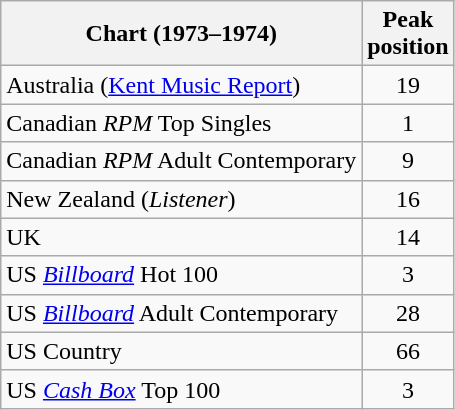<table class="wikitable sortable">
<tr>
<th align="left">Chart (1973–1974)</th>
<th align="left">Peak<br>position</th>
</tr>
<tr>
<td>Australia (<a href='#'>Kent Music Report</a>)</td>
<td style="text-align:center;">19</td>
</tr>
<tr>
<td>Canadian <em>RPM</em> Top Singles</td>
<td style="text-align:center;">1</td>
</tr>
<tr>
<td>Canadian <em>RPM</em> Adult Contemporary</td>
<td style="text-align:center;">9</td>
</tr>
<tr>
<td>New Zealand (<em>Listener</em>)</td>
<td style="text-align:center;">16</td>
</tr>
<tr>
<td>UK</td>
<td style="text-align:center;">14</td>
</tr>
<tr>
<td>US <em><a href='#'>Billboard</a></em> Hot 100</td>
<td style="text-align:center;">3</td>
</tr>
<tr>
<td>US <em><a href='#'>Billboard</a></em> Adult Contemporary</td>
<td style="text-align:center;">28</td>
</tr>
<tr>
<td>US Country</td>
<td style="text-align:center;">66</td>
</tr>
<tr>
<td>US <a href='#'><em>Cash Box</em></a> Top 100</td>
<td align="center">3</td>
</tr>
</table>
